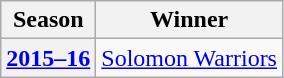<table class="wikitable plainrowheaders sortable">
<tr>
<th scope="col">Season</th>
<th scope="col">Winner</th>
</tr>
<tr>
<th scope="row"><a href='#'>2015–16</a></th>
<td><a href='#'>Solomon Warriors</a></td>
</tr>
</table>
